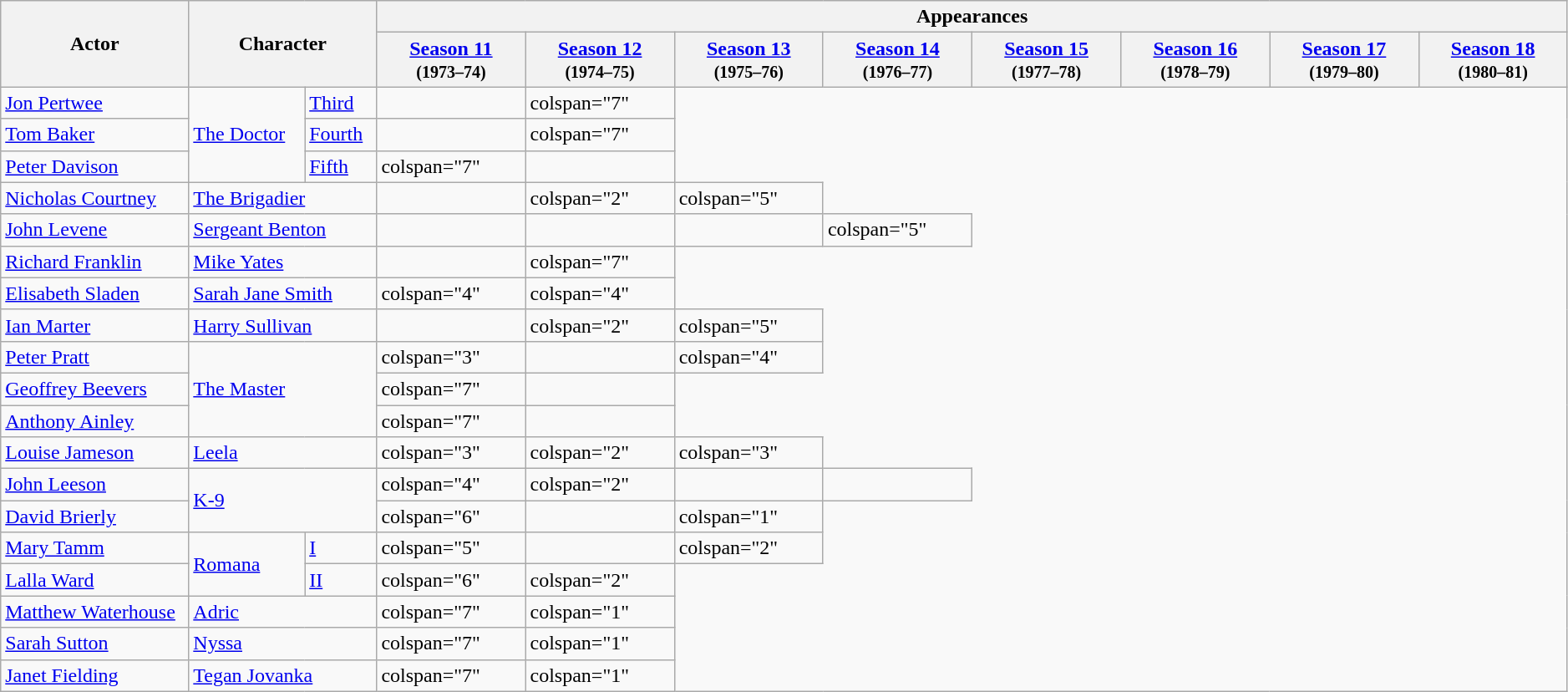<table class="wikitable" border="1" width=99%>
<tr ">
<th style="width:12%;" rowspan="2">Actor</th>
<th style="width:12%;" colspan="2" rowspan="2">Character</th>
<th style="width:76%;" colspan="8">Appearances</th>
</tr>
<tr>
<th style="width:9.5%;"><a href='#'>Season 11</a><br><small>(1973–74)</small></th>
<th style="width:9.5%;"><a href='#'>Season 12</a><br><small>(1974–75)</small></th>
<th style="width:9.5%;"><a href='#'>Season 13</a><br><small>(1975–76)</small></th>
<th style="width:9.5%;"><a href='#'>Season 14</a><br><small>(1976–77)</small></th>
<th style="width:9.5%;"><a href='#'>Season 15</a><br><small>(1977–78)</small></th>
<th style="width:9.5%;"><a href='#'>Season 16</a><br><small>(1978–79)</small></th>
<th style="width:9.5%;"><a href='#'>Season 17</a><br><small>(1979–80)</small></th>
<th style="width:9.5%;"><a href='#'>Season 18</a><br><small>(1980–81)</small></th>
</tr>
<tr>
<td><a href='#'>Jon Pertwee</a></td>
<td rowspan="3"><a href='#'>The Doctor</a></td>
<td><a href='#'>Third</a></td>
<td></td>
<td>colspan="7" </td>
</tr>
<tr>
<td><a href='#'>Tom Baker</a></td>
<td><a href='#'>Fourth</a></td>
<td></td>
<td>colspan="7" </td>
</tr>
<tr>
<td><a href='#'>Peter Davison</a></td>
<td><a href='#'>Fifth</a></td>
<td>colspan="7" </td>
<td></td>
</tr>
<tr>
<td><a href='#'>Nicholas Courtney</a></td>
<td colspan="2"><a href='#'>The Brigadier</a></td>
<td></td>
<td>colspan="2" </td>
<td>colspan="5" </td>
</tr>
<tr>
<td><a href='#'>John Levene</a></td>
<td colspan="2"><a href='#'>Sergeant Benton</a></td>
<td></td>
<td></td>
<td></td>
<td>colspan="5" </td>
</tr>
<tr>
<td><a href='#'>Richard Franklin</a></td>
<td colspan="2"><a href='#'>Mike Yates</a></td>
<td></td>
<td>colspan="7" </td>
</tr>
<tr>
<td><a href='#'>Elisabeth Sladen</a></td>
<td colspan="2"><a href='#'>Sarah Jane Smith</a></td>
<td>colspan="4" </td>
<td>colspan="4" </td>
</tr>
<tr>
<td><a href='#'>Ian Marter</a></td>
<td colspan="2"><a href='#'>Harry Sullivan</a></td>
<td></td>
<td>colspan="2" </td>
<td>colspan="5" </td>
</tr>
<tr>
<td><a href='#'>Peter Pratt</a></td>
<td rowspan="3" colspan="2"><a href='#'>The Master</a></td>
<td>colspan="3" </td>
<td></td>
<td>colspan="4" </td>
</tr>
<tr>
<td><a href='#'>Geoffrey Beevers</a></td>
<td>colspan="7" </td>
<td></td>
</tr>
<tr>
<td><a href='#'>Anthony Ainley</a></td>
<td>colspan="7" </td>
<td></td>
</tr>
<tr>
<td><a href='#'>Louise Jameson</a></td>
<td colspan="2"><a href='#'>Leela</a></td>
<td>colspan="3" </td>
<td>colspan="2" </td>
<td>colspan="3" </td>
</tr>
<tr>
<td><a href='#'>John Leeson</a></td>
<td rowspan="2" colspan="2"><a href='#'>K-9</a></td>
<td>colspan="4" </td>
<td>colspan="2" </td>
<td></td>
<td></td>
</tr>
<tr>
<td><a href='#'>David Brierly</a></td>
<td>colspan="6" </td>
<td></td>
<td>colspan="1" </td>
</tr>
<tr>
<td><a href='#'>Mary Tamm</a></td>
<td rowspan="2"><a href='#'>Romana</a></td>
<td><a href='#'>I</a></td>
<td>colspan="5" </td>
<td></td>
<td>colspan="2" </td>
</tr>
<tr>
<td><a href='#'>Lalla Ward</a></td>
<td><a href='#'>II</a></td>
<td>colspan="6" </td>
<td>colspan="2" </td>
</tr>
<tr>
<td><a href='#'>Matthew Waterhouse</a></td>
<td colspan="2"><a href='#'>Adric</a></td>
<td>colspan="7" </td>
<td>colspan="1" </td>
</tr>
<tr>
<td><a href='#'>Sarah Sutton</a></td>
<td colspan="2"><a href='#'>Nyssa</a></td>
<td>colspan="7" </td>
<td>colspan="1" </td>
</tr>
<tr>
<td><a href='#'>Janet Fielding</a></td>
<td colspan="2"><a href='#'>Tegan Jovanka</a></td>
<td>colspan="7" </td>
<td>colspan="1" </td>
</tr>
</table>
